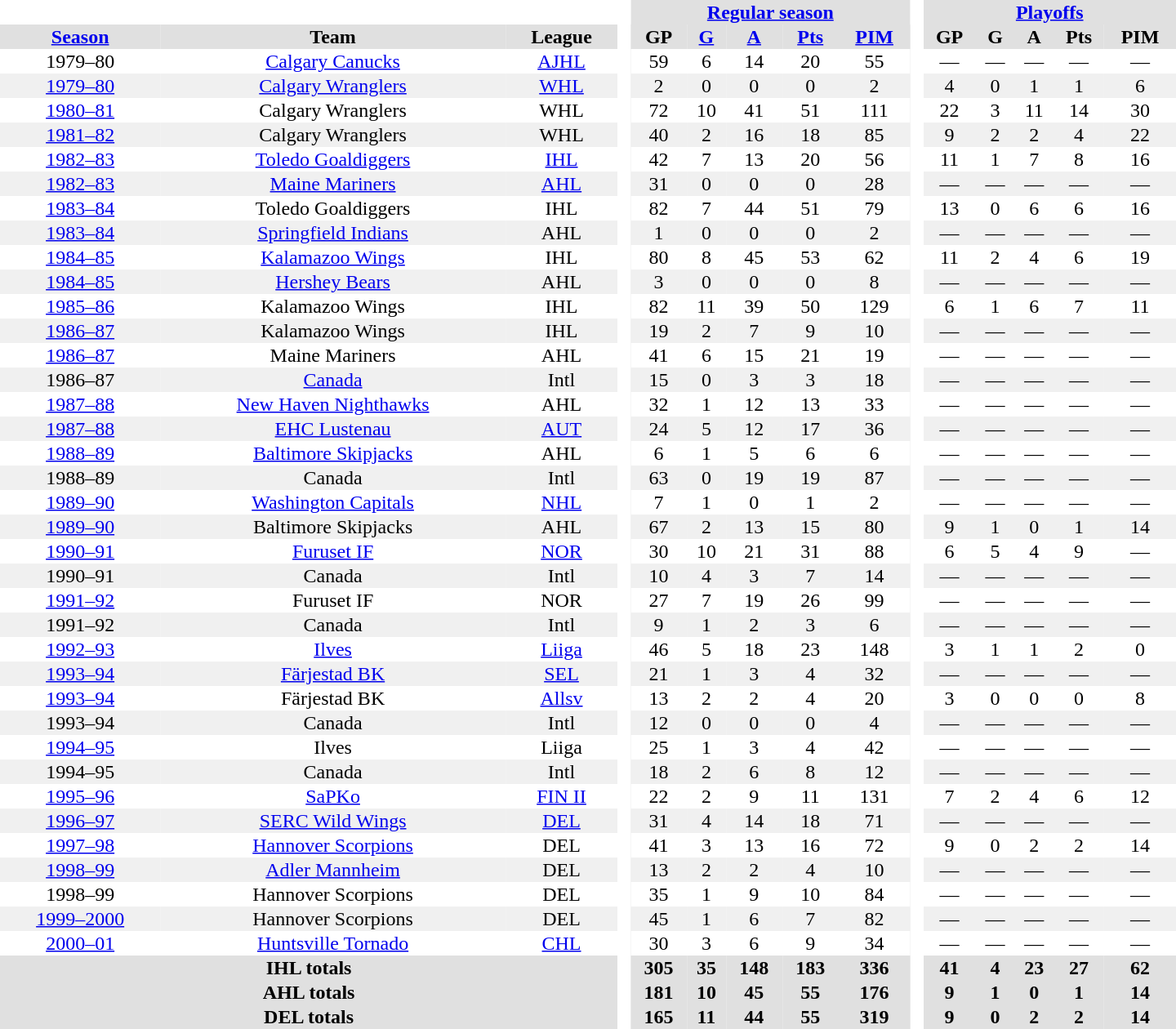<table border="0" cellpadding="1" cellspacing="0" style="text-align:center; width:60em">
<tr bgcolor="#e0e0e0">
<th colspan="3" bgcolor="#ffffff"> </th>
<th rowspan="99" bgcolor="#ffffff"> </th>
<th colspan="5"><a href='#'>Regular season</a></th>
<th rowspan="99" bgcolor="#ffffff"> </th>
<th colspan="5"><a href='#'>Playoffs</a></th>
</tr>
<tr bgcolor="#e0e0e0">
<th><a href='#'>Season</a></th>
<th>Team</th>
<th>League</th>
<th>GP</th>
<th><a href='#'>G</a></th>
<th><a href='#'>A</a></th>
<th><a href='#'>Pts</a></th>
<th><a href='#'>PIM</a></th>
<th>GP</th>
<th>G</th>
<th>A</th>
<th>Pts</th>
<th>PIM</th>
</tr>
<tr>
<td>1979–80</td>
<td><a href='#'>Calgary Canucks</a></td>
<td><a href='#'>AJHL</a></td>
<td>59</td>
<td>6</td>
<td>14</td>
<td>20</td>
<td>55</td>
<td>—</td>
<td>—</td>
<td>—</td>
<td>—</td>
<td>—</td>
</tr>
<tr bgcolor="#f0f0f0">
<td><a href='#'>1979–80</a></td>
<td><a href='#'>Calgary Wranglers</a></td>
<td><a href='#'>WHL</a></td>
<td>2</td>
<td>0</td>
<td>0</td>
<td>0</td>
<td>2</td>
<td>4</td>
<td>0</td>
<td>1</td>
<td>1</td>
<td>6</td>
</tr>
<tr>
<td><a href='#'>1980–81</a></td>
<td>Calgary Wranglers</td>
<td>WHL</td>
<td>72</td>
<td>10</td>
<td>41</td>
<td>51</td>
<td>111</td>
<td>22</td>
<td>3</td>
<td>11</td>
<td>14</td>
<td>30</td>
</tr>
<tr bgcolor="#f0f0f0">
<td><a href='#'>1981–82</a></td>
<td>Calgary Wranglers</td>
<td>WHL</td>
<td>40</td>
<td>2</td>
<td>16</td>
<td>18</td>
<td>85</td>
<td>9</td>
<td>2</td>
<td>2</td>
<td>4</td>
<td>22</td>
</tr>
<tr>
<td><a href='#'>1982–83</a></td>
<td><a href='#'>Toledo Goaldiggers</a></td>
<td><a href='#'>IHL</a></td>
<td>42</td>
<td>7</td>
<td>13</td>
<td>20</td>
<td>56</td>
<td>11</td>
<td>1</td>
<td>7</td>
<td>8</td>
<td>16</td>
</tr>
<tr bgcolor="#f0f0f0">
<td><a href='#'>1982–83</a></td>
<td><a href='#'>Maine Mariners</a></td>
<td><a href='#'>AHL</a></td>
<td>31</td>
<td>0</td>
<td>0</td>
<td>0</td>
<td>28</td>
<td>—</td>
<td>—</td>
<td>—</td>
<td>—</td>
<td>—</td>
</tr>
<tr>
<td><a href='#'>1983–84</a></td>
<td>Toledo Goaldiggers</td>
<td>IHL</td>
<td>82</td>
<td>7</td>
<td>44</td>
<td>51</td>
<td>79</td>
<td>13</td>
<td>0</td>
<td>6</td>
<td>6</td>
<td>16</td>
</tr>
<tr bgcolor="#f0f0f0">
<td><a href='#'>1983–84</a></td>
<td><a href='#'>Springfield Indians</a></td>
<td>AHL</td>
<td>1</td>
<td>0</td>
<td>0</td>
<td>0</td>
<td>2</td>
<td>—</td>
<td>—</td>
<td>—</td>
<td>—</td>
<td>—</td>
</tr>
<tr>
<td><a href='#'>1984–85</a></td>
<td><a href='#'>Kalamazoo Wings</a></td>
<td>IHL</td>
<td>80</td>
<td>8</td>
<td>45</td>
<td>53</td>
<td>62</td>
<td>11</td>
<td>2</td>
<td>4</td>
<td>6</td>
<td>19</td>
</tr>
<tr bgcolor="#f0f0f0">
<td><a href='#'>1984–85</a></td>
<td><a href='#'>Hershey Bears</a></td>
<td>AHL</td>
<td>3</td>
<td>0</td>
<td>0</td>
<td>0</td>
<td>8</td>
<td>—</td>
<td>—</td>
<td>—</td>
<td>—</td>
<td>—</td>
</tr>
<tr>
<td><a href='#'>1985–86</a></td>
<td>Kalamazoo Wings</td>
<td>IHL</td>
<td>82</td>
<td>11</td>
<td>39</td>
<td>50</td>
<td>129</td>
<td>6</td>
<td>1</td>
<td>6</td>
<td>7</td>
<td>11</td>
</tr>
<tr bgcolor="#f0f0f0">
<td><a href='#'>1986–87</a></td>
<td>Kalamazoo Wings</td>
<td>IHL</td>
<td>19</td>
<td>2</td>
<td>7</td>
<td>9</td>
<td>10</td>
<td>—</td>
<td>—</td>
<td>—</td>
<td>—</td>
<td>—</td>
</tr>
<tr>
<td><a href='#'>1986–87</a></td>
<td>Maine Mariners</td>
<td>AHL</td>
<td>41</td>
<td>6</td>
<td>15</td>
<td>21</td>
<td>19</td>
<td>—</td>
<td>—</td>
<td>—</td>
<td>—</td>
<td>—</td>
</tr>
<tr bgcolor="#f0f0f0">
<td>1986–87</td>
<td><a href='#'>Canada</a></td>
<td>Intl</td>
<td>15</td>
<td>0</td>
<td>3</td>
<td>3</td>
<td>18</td>
<td>—</td>
<td>—</td>
<td>—</td>
<td>—</td>
<td>—</td>
</tr>
<tr>
<td><a href='#'>1987–88</a></td>
<td><a href='#'>New Haven Nighthawks</a></td>
<td>AHL</td>
<td>32</td>
<td>1</td>
<td>12</td>
<td>13</td>
<td>33</td>
<td>—</td>
<td>—</td>
<td>—</td>
<td>—</td>
<td>—</td>
</tr>
<tr bgcolor="#f0f0f0">
<td><a href='#'>1987–88</a></td>
<td><a href='#'>EHC Lustenau</a></td>
<td><a href='#'>AUT</a></td>
<td>24</td>
<td>5</td>
<td>12</td>
<td>17</td>
<td>36</td>
<td>—</td>
<td>—</td>
<td>—</td>
<td>—</td>
<td>—</td>
</tr>
<tr>
<td><a href='#'>1988–89</a></td>
<td><a href='#'>Baltimore Skipjacks</a></td>
<td>AHL</td>
<td>6</td>
<td>1</td>
<td>5</td>
<td>6</td>
<td>6</td>
<td>—</td>
<td>—</td>
<td>—</td>
<td>—</td>
<td>—</td>
</tr>
<tr bgcolor="#f0f0f0">
<td>1988–89</td>
<td>Canada</td>
<td>Intl</td>
<td>63</td>
<td>0</td>
<td>19</td>
<td>19</td>
<td>87</td>
<td>—</td>
<td>—</td>
<td>—</td>
<td>—</td>
<td>—</td>
</tr>
<tr>
<td><a href='#'>1989–90</a></td>
<td><a href='#'>Washington Capitals</a></td>
<td><a href='#'>NHL</a></td>
<td>7</td>
<td>1</td>
<td>0</td>
<td>1</td>
<td>2</td>
<td>—</td>
<td>—</td>
<td>—</td>
<td>—</td>
<td>—</td>
</tr>
<tr bgcolor="#f0f0f0">
<td><a href='#'>1989–90</a></td>
<td>Baltimore Skipjacks</td>
<td>AHL</td>
<td>67</td>
<td>2</td>
<td>13</td>
<td>15</td>
<td>80</td>
<td>9</td>
<td>1</td>
<td>0</td>
<td>1</td>
<td>14</td>
</tr>
<tr>
<td><a href='#'>1990–91</a></td>
<td><a href='#'>Furuset IF</a></td>
<td><a href='#'>NOR</a></td>
<td>30</td>
<td>10</td>
<td>21</td>
<td>31</td>
<td>88</td>
<td>6</td>
<td>5</td>
<td>4</td>
<td>9</td>
<td>—</td>
</tr>
<tr bgcolor="#f0f0f0">
<td>1990–91</td>
<td>Canada</td>
<td>Intl</td>
<td>10</td>
<td>4</td>
<td>3</td>
<td>7</td>
<td>14</td>
<td>—</td>
<td>—</td>
<td>—</td>
<td>—</td>
<td>—</td>
</tr>
<tr>
<td><a href='#'>1991–92</a></td>
<td>Furuset IF</td>
<td>NOR</td>
<td>27</td>
<td>7</td>
<td>19</td>
<td>26</td>
<td>99</td>
<td>—</td>
<td>—</td>
<td>—</td>
<td>—</td>
<td>—</td>
</tr>
<tr bgcolor="#f0f0f0">
<td>1991–92</td>
<td>Canada</td>
<td>Intl</td>
<td>9</td>
<td>1</td>
<td>2</td>
<td>3</td>
<td>6</td>
<td>—</td>
<td>—</td>
<td>—</td>
<td>—</td>
<td>—</td>
</tr>
<tr>
<td><a href='#'>1992–93</a></td>
<td><a href='#'>Ilves</a></td>
<td><a href='#'>Liiga</a></td>
<td>46</td>
<td>5</td>
<td>18</td>
<td>23</td>
<td>148</td>
<td>3</td>
<td>1</td>
<td>1</td>
<td>2</td>
<td>0</td>
</tr>
<tr bgcolor="#f0f0f0">
<td><a href='#'>1993–94</a></td>
<td><a href='#'>Färjestad BK</a></td>
<td><a href='#'>SEL</a></td>
<td>21</td>
<td>1</td>
<td>3</td>
<td>4</td>
<td>32</td>
<td>—</td>
<td>—</td>
<td>—</td>
<td>—</td>
<td>—</td>
</tr>
<tr>
<td><a href='#'>1993–94</a></td>
<td>Färjestad BK</td>
<td><a href='#'>Allsv</a></td>
<td>13</td>
<td>2</td>
<td>2</td>
<td>4</td>
<td>20</td>
<td>3</td>
<td>0</td>
<td>0</td>
<td>0</td>
<td>8</td>
</tr>
<tr bgcolor="#f0f0f0">
<td>1993–94</td>
<td>Canada</td>
<td>Intl</td>
<td>12</td>
<td>0</td>
<td>0</td>
<td>0</td>
<td>4</td>
<td>—</td>
<td>—</td>
<td>—</td>
<td>—</td>
<td>—</td>
</tr>
<tr>
<td><a href='#'>1994–95</a></td>
<td>Ilves</td>
<td>Liiga</td>
<td>25</td>
<td>1</td>
<td>3</td>
<td>4</td>
<td>42</td>
<td>—</td>
<td>—</td>
<td>—</td>
<td>—</td>
<td>—</td>
</tr>
<tr bgcolor="#f0f0f0">
<td>1994–95</td>
<td>Canada</td>
<td>Intl</td>
<td>18</td>
<td>2</td>
<td>6</td>
<td>8</td>
<td>12</td>
<td>—</td>
<td>—</td>
<td>—</td>
<td>—</td>
<td>—</td>
</tr>
<tr>
<td><a href='#'>1995–96</a></td>
<td><a href='#'>SaPKo</a></td>
<td><a href='#'>FIN II</a></td>
<td>22</td>
<td>2</td>
<td>9</td>
<td>11</td>
<td>131</td>
<td>7</td>
<td>2</td>
<td>4</td>
<td>6</td>
<td>12</td>
</tr>
<tr bgcolor="#f0f0f0">
<td><a href='#'>1996–97</a></td>
<td><a href='#'>SERC Wild Wings</a></td>
<td><a href='#'>DEL</a></td>
<td>31</td>
<td>4</td>
<td>14</td>
<td>18</td>
<td>71</td>
<td>—</td>
<td>—</td>
<td>—</td>
<td>—</td>
<td>—</td>
</tr>
<tr>
<td><a href='#'>1997–98</a></td>
<td><a href='#'>Hannover Scorpions</a></td>
<td>DEL</td>
<td>41</td>
<td>3</td>
<td>13</td>
<td>16</td>
<td>72</td>
<td>9</td>
<td>0</td>
<td>2</td>
<td>2</td>
<td>14</td>
</tr>
<tr bgcolor="#f0f0f0">
<td><a href='#'>1998–99</a></td>
<td><a href='#'>Adler Mannheim</a></td>
<td>DEL</td>
<td>13</td>
<td>2</td>
<td>2</td>
<td>4</td>
<td>10</td>
<td>—</td>
<td>—</td>
<td>—</td>
<td>—</td>
<td>—</td>
</tr>
<tr>
<td>1998–99</td>
<td>Hannover Scorpions</td>
<td>DEL</td>
<td>35</td>
<td>1</td>
<td>9</td>
<td>10</td>
<td>84</td>
<td>—</td>
<td>—</td>
<td>—</td>
<td>—</td>
<td>—</td>
</tr>
<tr bgcolor="#f0f0f0">
<td><a href='#'>1999–2000</a></td>
<td>Hannover Scorpions</td>
<td>DEL</td>
<td>45</td>
<td>1</td>
<td>6</td>
<td>7</td>
<td>82</td>
<td>—</td>
<td>—</td>
<td>—</td>
<td>—</td>
<td>—</td>
</tr>
<tr>
<td><a href='#'>2000–01</a></td>
<td><a href='#'>Huntsville Tornado</a></td>
<td><a href='#'>CHL</a></td>
<td>30</td>
<td>3</td>
<td>6</td>
<td>9</td>
<td>34</td>
<td>—</td>
<td>—</td>
<td>—</td>
<td>—</td>
<td>—</td>
</tr>
<tr bgcolor="#e0e0e0">
<th colspan="3">IHL totals</th>
<th>305</th>
<th>35</th>
<th>148</th>
<th>183</th>
<th>336</th>
<th>41</th>
<th>4</th>
<th>23</th>
<th>27</th>
<th>62</th>
</tr>
<tr bgcolor="#e0e0e0">
<th colspan="3">AHL totals</th>
<th>181</th>
<th>10</th>
<th>45</th>
<th>55</th>
<th>176</th>
<th>9</th>
<th>1</th>
<th>0</th>
<th>1</th>
<th>14</th>
</tr>
<tr bgcolor="#e0e0e0">
<th colspan="3">DEL totals</th>
<th>165</th>
<th>11</th>
<th>44</th>
<th>55</th>
<th>319</th>
<th>9</th>
<th>0</th>
<th>2</th>
<th>2</th>
<th>14</th>
</tr>
</table>
